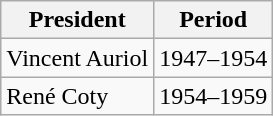<table class="wikitable">
<tr>
<th>President</th>
<th>Period</th>
</tr>
<tr>
<td>Vincent Auriol</td>
<td>1947–1954</td>
</tr>
<tr>
<td>René Coty</td>
<td>1954–1959</td>
</tr>
</table>
